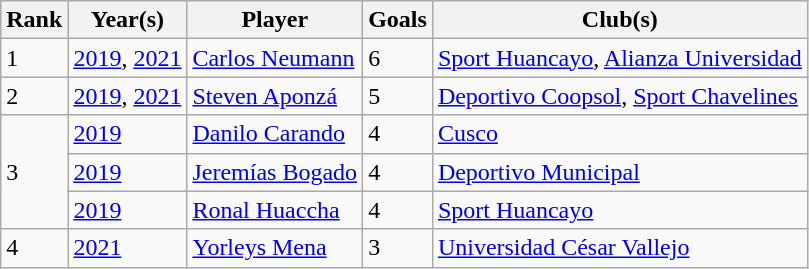<table class="wikitable sortable" width="">
<tr>
<th>Rank</th>
<th>Year(s)</th>
<th>Player</th>
<th>Goals</th>
<th>Club(s)</th>
</tr>
<tr>
<td>1</td>
<td><a href='#'>2019</a>, <a href='#'>2021</a></td>
<td> <a href='#'>Carlos Neumann</a></td>
<td>6</td>
<td><a href='#'>Sport Huancayo</a>, <a href='#'>Alianza Universidad</a></td>
</tr>
<tr>
<td>2</td>
<td><a href='#'>2019</a>, <a href='#'>2021</a></td>
<td> <a href='#'>Steven Aponzá</a></td>
<td>5</td>
<td><a href='#'>Deportivo Coopsol</a>, <a href='#'>Sport Chavelines</a></td>
</tr>
<tr>
<td rowspan="3">3</td>
<td><a href='#'>2019</a></td>
<td> <a href='#'>Danilo Carando</a></td>
<td>4</td>
<td><a href='#'>Cusco</a></td>
</tr>
<tr>
<td><a href='#'>2019</a></td>
<td> <a href='#'>Jeremías Bogado</a></td>
<td>4</td>
<td><a href='#'>Deportivo Municipal</a></td>
</tr>
<tr>
<td><a href='#'>2019</a></td>
<td> <a href='#'>Ronal Huaccha</a></td>
<td>4</td>
<td><a href='#'>Sport Huancayo</a></td>
</tr>
<tr>
<td>4</td>
<td><a href='#'>2021</a></td>
<td> <a href='#'>Yorleys Mena</a></td>
<td>3</td>
<td><a href='#'>Universidad César Vallejo</a></td>
</tr>
</table>
